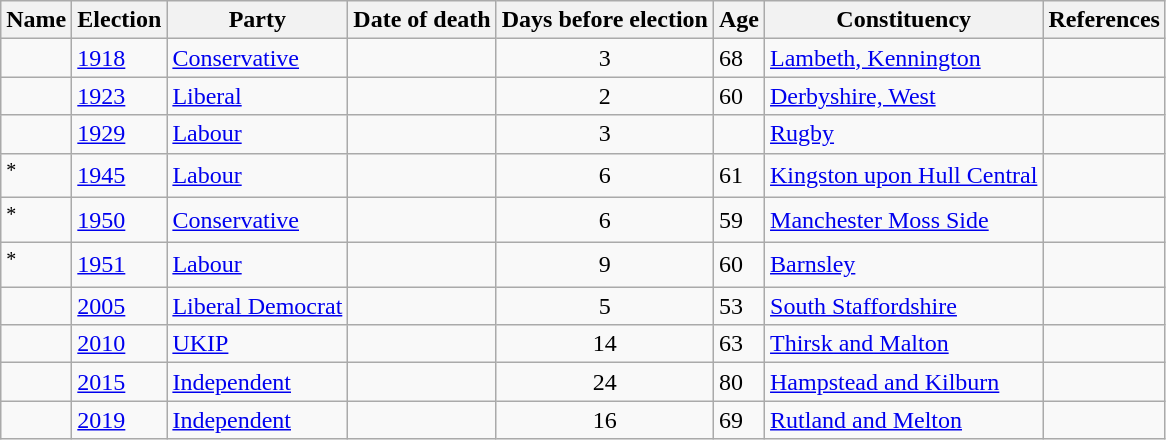<table class="wikitable" border="1">
<tr>
<th>Name</th>
<th>Election</th>
<th>Party</th>
<th>Date of death</th>
<th>Days before election</th>
<th>Age</th>
<th>Constituency</th>
<th>References</th>
</tr>
<tr>
<td></td>
<td><a href='#'>1918</a></td>
<td><a href='#'>Conservative</a></td>
<td></td>
<td align="center">3</td>
<td>68</td>
<td><a href='#'>Lambeth, Kennington</a></td>
<td></td>
</tr>
<tr>
<td></td>
<td><a href='#'>1923</a></td>
<td><a href='#'>Liberal</a></td>
<td></td>
<td align="center">2</td>
<td>60</td>
<td><a href='#'>Derbyshire, West</a></td>
<td></td>
</tr>
<tr>
<td></td>
<td><a href='#'>1929</a></td>
<td><a href='#'>Labour</a></td>
<td></td>
<td align="center">3</td>
<td></td>
<td><a href='#'>Rugby</a></td>
<td></td>
</tr>
<tr>
<td><sup>*</sup></td>
<td><a href='#'>1945</a></td>
<td><a href='#'>Labour</a></td>
<td></td>
<td align="center">6</td>
<td>61</td>
<td><a href='#'>Kingston upon Hull Central</a></td>
<td></td>
</tr>
<tr>
<td><sup>*</sup></td>
<td><a href='#'>1950</a></td>
<td><a href='#'>Conservative</a></td>
<td></td>
<td align="center">6</td>
<td>59</td>
<td><a href='#'>Manchester Moss Side</a></td>
<td></td>
</tr>
<tr>
<td><sup>*</sup></td>
<td><a href='#'>1951</a></td>
<td><a href='#'>Labour</a></td>
<td></td>
<td align="center">9</td>
<td>60</td>
<td><a href='#'>Barnsley</a></td>
<td></td>
</tr>
<tr>
<td></td>
<td><a href='#'>2005</a></td>
<td><a href='#'>Liberal Democrat</a></td>
<td></td>
<td align="center">5</td>
<td>53</td>
<td><a href='#'>South Staffordshire</a></td>
<td></td>
</tr>
<tr>
<td></td>
<td><a href='#'>2010</a></td>
<td><a href='#'>UKIP</a></td>
<td></td>
<td align="center">14</td>
<td>63</td>
<td><a href='#'>Thirsk and Malton</a></td>
<td></td>
</tr>
<tr>
<td></td>
<td><a href='#'>2015</a></td>
<td><a href='#'>Independent</a></td>
<td></td>
<td align="center">24</td>
<td>80</td>
<td><a href='#'>Hampstead and Kilburn</a></td>
<td></td>
</tr>
<tr>
<td></td>
<td><a href='#'>2019</a></td>
<td><a href='#'>Independent</a></td>
<td></td>
<td align="center">16</td>
<td>69</td>
<td><a href='#'>Rutland and Melton</a></td>
<td></td>
</tr>
</table>
